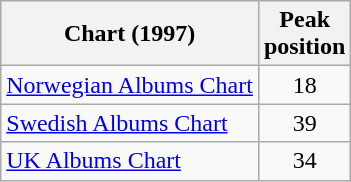<table class="wikitable sortable">
<tr>
<th>Chart (1997)</th>
<th>Peak<br>position</th>
</tr>
<tr>
<td align="left"><a href='#'>Norwegian Albums Chart</a></td>
<td style="text-align:center;">18</td>
</tr>
<tr>
<td align="left"><a href='#'>Swedish Albums Chart</a></td>
<td style="text-align:center;">39</td>
</tr>
<tr>
<td align="left"><a href='#'>UK Albums Chart</a></td>
<td style="text-align:center;">34</td>
</tr>
</table>
